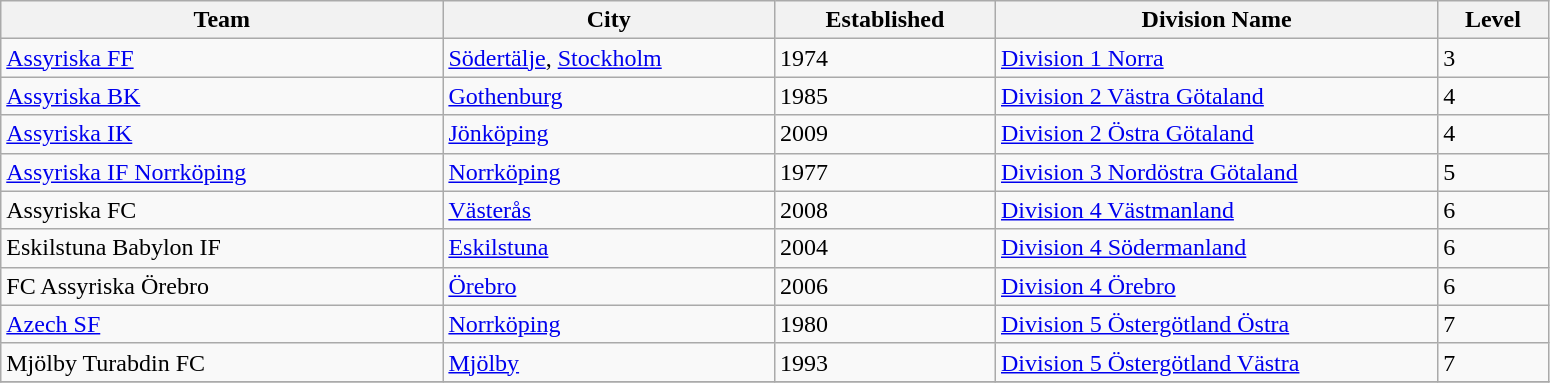<table class="wikitable">
<tr>
<th bgcolor="#DDDDFF" width="20%">Team</th>
<th bgcolor="#DDDDFF" width="15%">City</th>
<th bgcolor="#DDDDFF" width="10%">Established</th>
<th bgcolor="#DDDDFF" width="20%">Division Name</th>
<th bgcolor="#DDDDFF" width="5%">Level</th>
</tr>
<tr>
<td><a href='#'>Assyriska FF</a></td>
<td><a href='#'>Södertälje</a>, <a href='#'>Stockholm</a></td>
<td>1974</td>
<td><a href='#'>Division 1 Norra</a></td>
<td>3</td>
</tr>
<tr>
<td><a href='#'>Assyriska BK</a></td>
<td><a href='#'>Gothenburg</a></td>
<td>1985</td>
<td><a href='#'>Division 2 Västra Götaland</a></td>
<td>4</td>
</tr>
<tr>
<td><a href='#'>Assyriska IK</a></td>
<td><a href='#'>Jönköping</a></td>
<td>2009</td>
<td><a href='#'>Division 2 Östra Götaland</a></td>
<td>4</td>
</tr>
<tr>
<td><a href='#'>Assyriska IF Norrköping</a></td>
<td><a href='#'>Norrköping</a></td>
<td>1977</td>
<td><a href='#'>Division 3 Nordöstra Götaland</a></td>
<td>5</td>
</tr>
<tr>
<td>Assyriska FC</td>
<td><a href='#'>Västerås</a></td>
<td>2008</td>
<td><a href='#'>Division 4 Västmanland</a></td>
<td>6</td>
</tr>
<tr>
<td>Eskilstuna Babylon IF</td>
<td><a href='#'>Eskilstuna</a></td>
<td>2004</td>
<td><a href='#'>Division 4 Södermanland</a></td>
<td>6</td>
</tr>
<tr>
<td>FC Assyriska Örebro</td>
<td><a href='#'>Örebro</a></td>
<td>2006</td>
<td><a href='#'>Division 4 Örebro</a></td>
<td>6</td>
</tr>
<tr>
<td><a href='#'>Azech SF</a></td>
<td><a href='#'>Norrköping</a></td>
<td>1980</td>
<td><a href='#'>Division 5 Östergötland Östra</a></td>
<td>7</td>
</tr>
<tr>
<td>Mjölby Turabdin FC</td>
<td><a href='#'>Mjölby</a></td>
<td>1993</td>
<td><a href='#'>Division 5 Östergötland Västra</a></td>
<td>7</td>
</tr>
<tr>
</tr>
</table>
